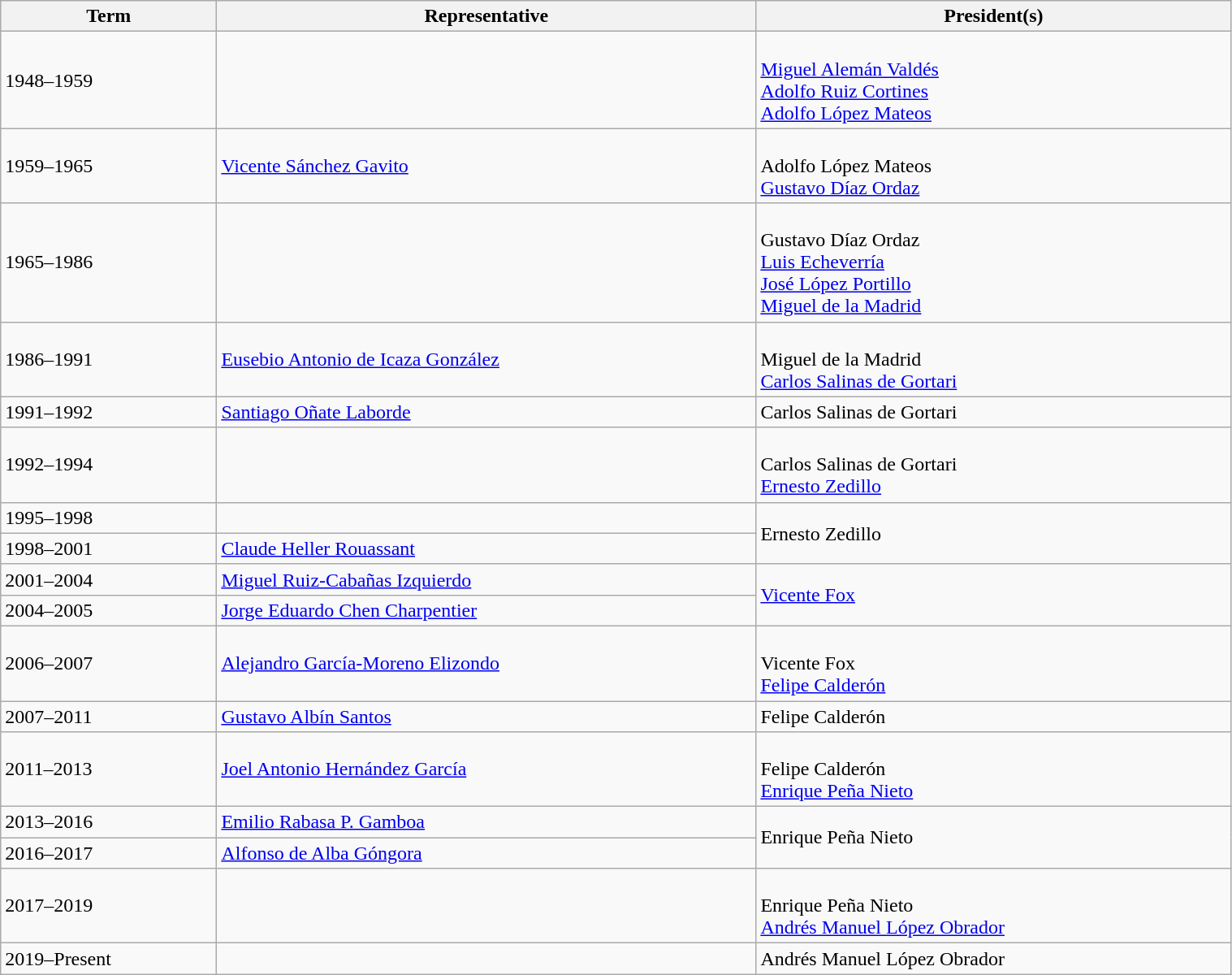<table class="wikitable"  style="width: 80%">
<tr>
<th>Term</th>
<th>Representative</th>
<th>President(s)</th>
</tr>
<tr>
<td>1948–1959</td>
<td></td>
<td><br><a href='#'>Miguel Alemán Valdés</a> <br> 
<a href='#'>Adolfo Ruiz Cortines</a> <br> 
<a href='#'>Adolfo López Mateos</a> <br></td>
</tr>
<tr>
<td>1959–1965</td>
<td><a href='#'>Vicente Sánchez Gavito</a></td>
<td><br>Adolfo López Mateos <br> 
<a href='#'>Gustavo Díaz Ordaz</a> <br></td>
</tr>
<tr>
<td>1965–1986</td>
<td></td>
<td><br>Gustavo Díaz Ordaz <br> 
<a href='#'>Luis Echeverría</a> <br> 
<a href='#'>José López Portillo</a> <br> 
<a href='#'>Miguel de la Madrid</a> <br></td>
</tr>
<tr>
<td>1986–1991</td>
<td><a href='#'>Eusebio Antonio de Icaza González</a></td>
<td><br>Miguel de la Madrid <br> 
<a href='#'>Carlos Salinas de Gortari</a> <br></td>
</tr>
<tr>
<td>1991–1992</td>
<td><a href='#'>Santiago Oñate Laborde</a></td>
<td>Carlos Salinas de Gortari</td>
</tr>
<tr>
<td>1992–1994</td>
<td></td>
<td><br>Carlos Salinas de Gortari <br> 
<a href='#'>Ernesto Zedillo</a></td>
</tr>
<tr>
<td>1995–1998</td>
<td></td>
<td rowspan=2>Ernesto Zedillo</td>
</tr>
<tr>
<td>1998–2001</td>
<td><a href='#'>Claude Heller Rouassant</a></td>
</tr>
<tr>
<td>2001–2004</td>
<td><a href='#'>Miguel Ruiz-Cabañas Izquierdo</a></td>
<td rowspan=2><a href='#'>Vicente Fox</a></td>
</tr>
<tr>
<td>2004–2005</td>
<td><a href='#'>Jorge Eduardo Chen Charpentier</a></td>
</tr>
<tr>
<td>2006–2007</td>
<td><a href='#'>Alejandro García-Moreno Elizondo</a></td>
<td><br>Vicente Fox <br> 
<a href='#'>Felipe Calderón</a></td>
</tr>
<tr>
<td>2007–2011</td>
<td><a href='#'>Gustavo Albín Santos</a></td>
<td>Felipe Calderón</td>
</tr>
<tr>
<td>2011–2013</td>
<td><a href='#'>Joel Antonio Hernández García</a></td>
<td><br>Felipe Calderón <br> 
<a href='#'>Enrique Peña Nieto</a></td>
</tr>
<tr>
<td>2013–2016</td>
<td><a href='#'>Emilio Rabasa P. Gamboa</a></td>
<td rowspan=2>Enrique Peña Nieto</td>
</tr>
<tr>
<td>2016–2017</td>
<td><a href='#'>Alfonso de Alba Góngora</a></td>
</tr>
<tr>
<td>2017–2019</td>
<td></td>
<td><br>Enrique Peña Nieto <br> 
<a href='#'>Andrés Manuel López Obrador</a></td>
</tr>
<tr>
<td>2019–Present</td>
<td></td>
<td rowspan=2>Andrés Manuel López Obrador</td>
</tr>
</table>
